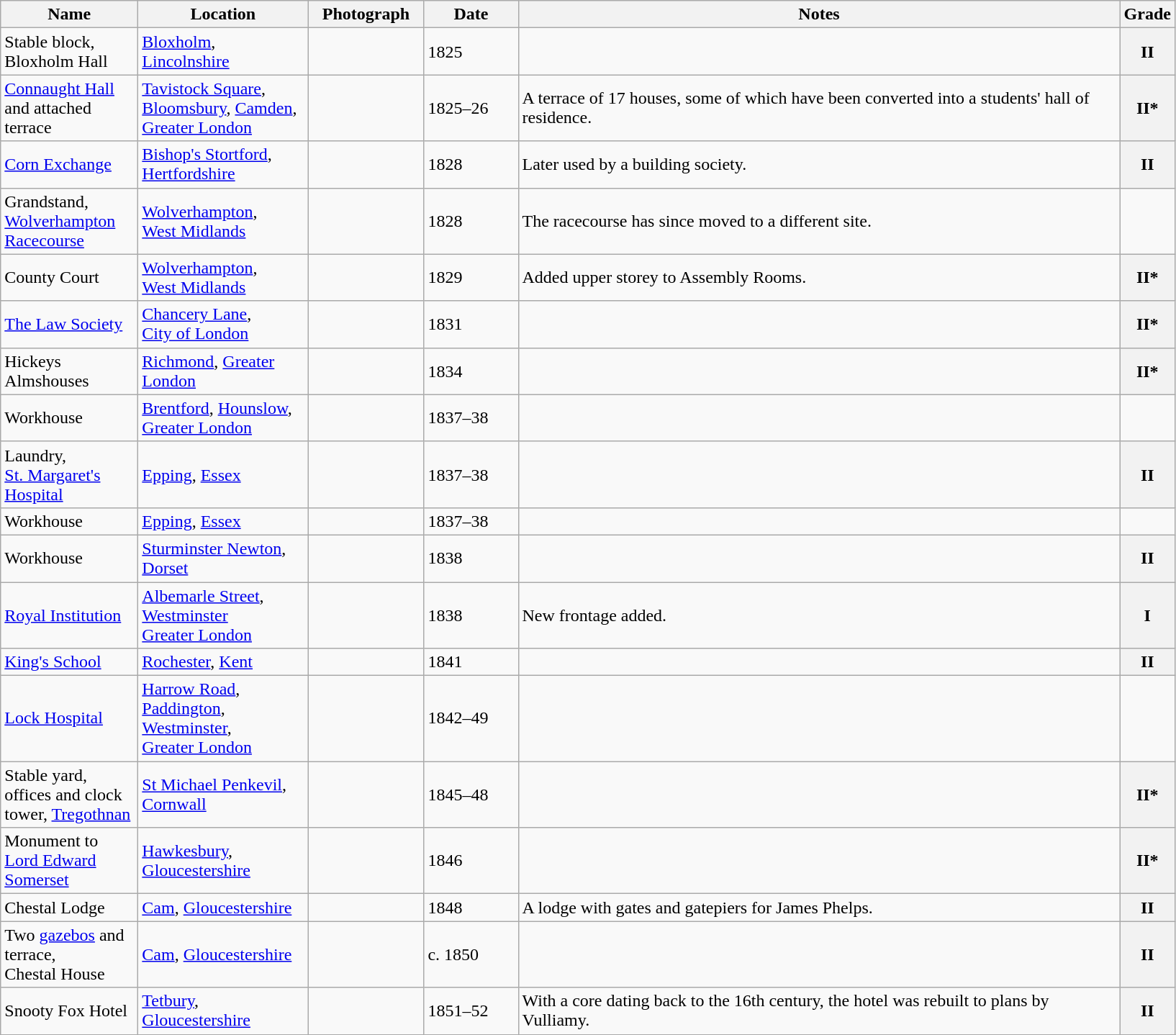<table class="wikitable sortable">
<tr>
<th style="width:120px">Name</th>
<th style="width:150px">Location</th>
<th style="width:100px" class="unsortable">Photograph</th>
<th style="width:80px">Date</th>
<th style="width:550px" class="unsortable">Notes</th>
<th style="width:24px">Grade</th>
</tr>
<tr>
<td>Stable block, Bloxholm Hall</td>
<td><a href='#'>Bloxholm</a>, <a href='#'>Lincolnshire</a><br><small></small></td>
<td></td>
<td>1825</td>
<td></td>
<th>II</th>
</tr>
<tr>
<td><a href='#'>Connaught Hall</a> and attached terrace</td>
<td><a href='#'>Tavistock Square</a>, <a href='#'>Bloomsbury</a>, <a href='#'>Camden</a>, <a href='#'>Greater London</a><br><small></small></td>
<td></td>
<td>1825–26</td>
<td>A terrace of 17 houses, some of which have been converted into a students' hall of residence.</td>
<th>II*</th>
</tr>
<tr>
<td><a href='#'>Corn Exchange</a></td>
<td><a href='#'>Bishop's Stortford</a>, <a href='#'>Hertfordshire</a><br><small></small></td>
<td></td>
<td>1828</td>
<td>Later used by a building society.</td>
<th>II</th>
</tr>
<tr>
<td>Grandstand, <a href='#'>Wolverhampton Racecourse</a></td>
<td><a href='#'>Wolverhampton</a>,<br><a href='#'>West Midlands</a></td>
<td></td>
<td>1828</td>
<td>The racecourse has since moved to a different site.</td>
<td></td>
</tr>
<tr>
<td>County Court</td>
<td><a href='#'>Wolverhampton</a>,<br><a href='#'>West Midlands</a><br><small></small></td>
<td></td>
<td>1829</td>
<td>Added upper storey to Assembly Rooms.</td>
<th>II*</th>
</tr>
<tr>
<td><a href='#'>The Law Society</a></td>
<td><a href='#'>Chancery Lane</a>,<br><a href='#'>City of London</a><br><small></small></td>
<td></td>
<td>1831</td>
<td></td>
<th>II*</th>
</tr>
<tr>
<td>Hickeys Almshouses</td>
<td><a href='#'>Richmond</a>, <a href='#'>Greater London</a><br><small></small></td>
<td></td>
<td>1834</td>
<td></td>
<th>II*</th>
</tr>
<tr>
<td>Workhouse</td>
<td><a href='#'>Brentford</a>, <a href='#'>Hounslow</a>, <a href='#'>Greater London</a></td>
<td></td>
<td>1837–38</td>
<td></td>
</tr>
<tr>
<td>Laundry,<br><a href='#'>St. Margaret's Hospital</a></td>
<td><a href='#'>Epping</a>, <a href='#'>Essex</a><br><small></small></td>
<td></td>
<td>1837–38</td>
<td></td>
<th>II</th>
</tr>
<tr>
<td>Workhouse</td>
<td><a href='#'>Epping</a>, <a href='#'>Essex</a></td>
<td></td>
<td>1837–38</td>
<td></td>
</tr>
<tr>
<td>Workhouse</td>
<td><a href='#'>Sturminster Newton</a>, <a href='#'>Dorset</a><br><small></small></td>
<td></td>
<td>1838</td>
<td></td>
<th>II</th>
</tr>
<tr>
<td><a href='#'>Royal Institution</a></td>
<td><a href='#'>Albemarle Street</a>, <a href='#'>Westminster</a><br><a href='#'>Greater London</a><br><small></small></td>
<td></td>
<td>1838</td>
<td>New frontage added.</td>
<th>I</th>
</tr>
<tr>
<td><a href='#'>King's School</a></td>
<td><a href='#'>Rochester</a>, <a href='#'>Kent</a><br><small></small></td>
<td></td>
<td>1841</td>
<td></td>
<th>II</th>
</tr>
<tr>
<td><a href='#'>Lock Hospital</a></td>
<td><a href='#'>Harrow Road</a>, <a href='#'>Paddington</a>, <a href='#'>Westminster</a>,<br><a href='#'>Greater London</a></td>
<td></td>
<td>1842–49</td>
<td></td>
<td></td>
</tr>
<tr>
<td>Stable yard, offices and clock tower, <a href='#'>Tregothnan</a></td>
<td><a href='#'>St Michael Penkevil</a>, <a href='#'>Cornwall</a><br><small></small></td>
<td></td>
<td>1845–48</td>
<td></td>
<th>II*</th>
</tr>
<tr>
<td>Monument to<br><a href='#'>Lord Edward Somerset</a></td>
<td><a href='#'>Hawkesbury</a>, <a href='#'>Gloucestershire</a><br><small></small></td>
<td></td>
<td>1846</td>
<td></td>
<th>II*</th>
</tr>
<tr>
<td>Chestal Lodge</td>
<td><a href='#'>Cam</a>, <a href='#'>Gloucestershire</a><br><small></small></td>
<td></td>
<td>1848</td>
<td>A lodge with gates and gatepiers for James Phelps.</td>
<th>II</th>
</tr>
<tr>
<td>Two <a href='#'>gazebos</a> and terrace,<br>Chestal House</td>
<td><a href='#'>Cam</a>, <a href='#'>Gloucestershire</a><br><small></small></td>
<td></td>
<td>c. 1850</td>
<td></td>
<th>II</th>
</tr>
<tr>
<td>Snooty Fox Hotel</td>
<td><a href='#'>Tetbury</a>, <a href='#'>Gloucestershire</a><br><small></small></td>
<td></td>
<td>1851–52</td>
<td>With a core dating back to the 16th century, the hotel was rebuilt to plans by Vulliamy.</td>
<th>II</th>
</tr>
<tr>
</tr>
</table>
